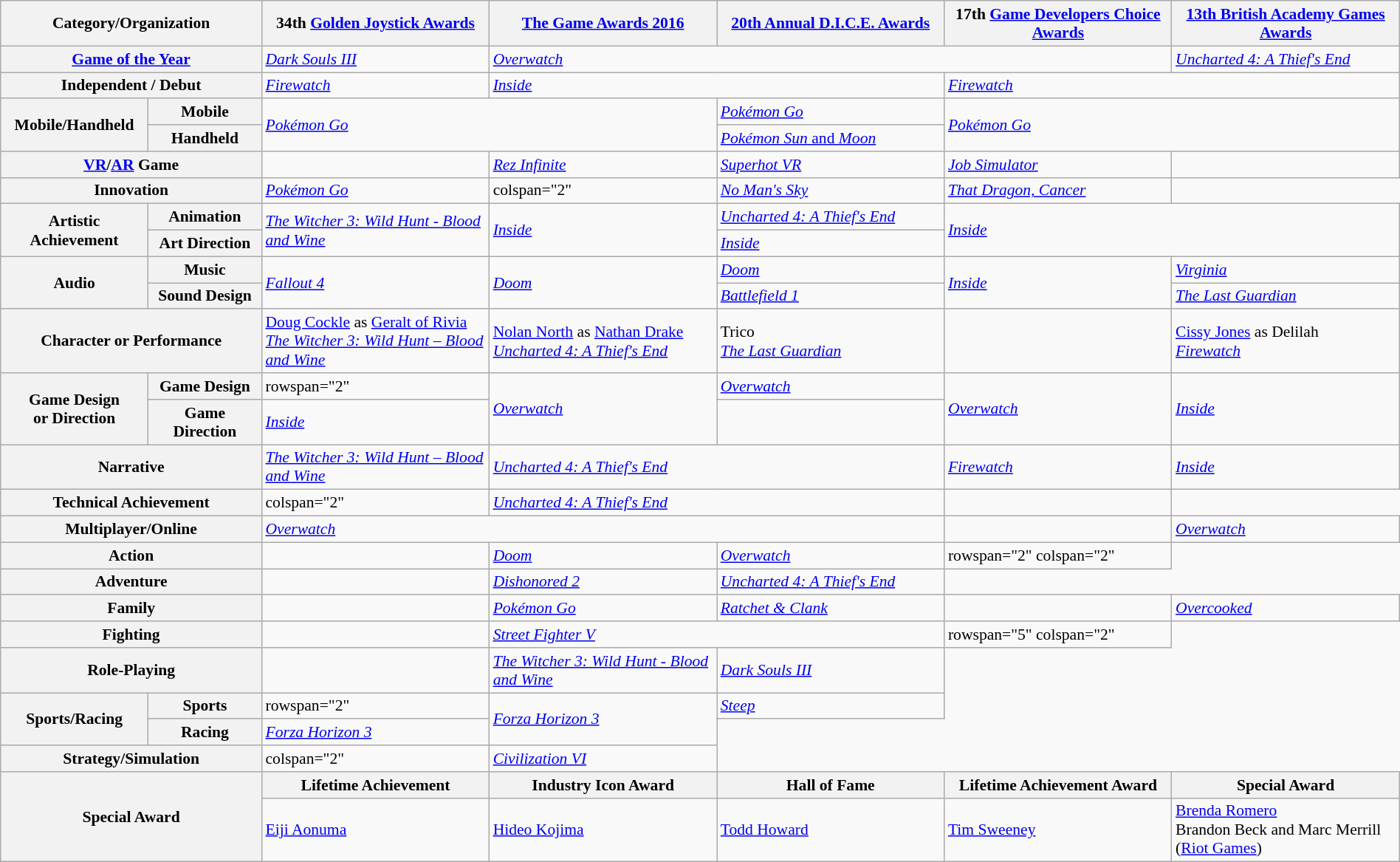<table class="wikitable" style="border:none; margin:0; width:100%; font-size: 90%;">
<tr>
<th colspan="2" style="width:16%;">Category/Organization</th>
<th style="width:14%;">34th <a href='#'>Golden Joystick Awards</a><br></th>
<th style="width:14%;"><a href='#'>The Game Awards 2016</a><br></th>
<th style="width:14%;"><a href='#'>20th Annual D.I.C.E. Awards</a><br></th>
<th style="width:14%;">17th <a href='#'>Game Developers Choice Awards</a><br></th>
<th style="width:14%;"><a href='#'>13th British Academy Games Awards</a><br></th>
</tr>
<tr>
<th scope="row" colspan="2"><a href='#'>Game of the Year</a></th>
<td><em><a href='#'>Dark Souls III</a></em></td>
<td colspan="3"><em><a href='#'>Overwatch</a></em></td>
<td><em><a href='#'>Uncharted 4: A Thief's End</a></em></td>
</tr>
<tr>
<th scope="row" colspan="2" style="width:9%;">Independent / Debut</th>
<td><em><a href='#'>Firewatch</a></em></td>
<td colspan="2"><em><a href='#'>Inside</a></em></td>
<td colspan="2"><em><a href='#'>Firewatch</a></em></td>
</tr>
<tr>
<th scope="row" rowspan="2" style="width:9%;">Mobile/Handheld</th>
<th>Mobile</th>
<td rowspan="2" colspan="2"><em><a href='#'>Pokémon Go</a></em></td>
<td><em><a href='#'>Pokémon Go</a></em></td>
<td rowspan = "2" colspan="2"><em><a href='#'>Pokémon Go</a></em></td>
</tr>
<tr>
<th scope="row">Handheld</th>
<td><a href='#'><em>Pokémon Sun</em> and <em>Moon</em></a></td>
</tr>
<tr>
<th scope="row" colspan="2"><a href='#'>VR</a>/<a href='#'>AR</a> Game</th>
<td></td>
<td><em><a href='#'>Rez Infinite</a></em></td>
<td><em><a href='#'>Superhot VR</a></em></td>
<td><em><a href='#'>Job Simulator</a></em></td>
<td></td>
</tr>
<tr>
<th scope="row" colspan="2" style="width:9%;">Innovation</th>
<td><em><a href='#'>Pokémon Go</a></em></td>
<td>colspan="2" </td>
<td><em><a href='#'>No Man's Sky</a></em></td>
<td><em><a href='#'>That Dragon, Cancer</a></em></td>
</tr>
<tr>
<th scope="row" rowspan="2" style="width:9%;">Artistic Achievement</th>
<th>Animation</th>
<td rowspan="2"><em><a href='#'>The Witcher 3: Wild Hunt - Blood and Wine</a></em></td>
<td rowspan="2"><em><a href='#'>Inside</a></em></td>
<td><em><a href='#'>Uncharted 4: A Thief's End</a></em></td>
<td rowspan="2" colspan="2"><em><a href='#'>Inside</a></em></td>
</tr>
<tr>
<th scope="row">Art Direction</th>
<td><em><a href='#'>Inside</a></em></td>
</tr>
<tr>
<th scope="row" rowspan="2" style="width:9%;">Audio</th>
<th>Music</th>
<td rowspan="2"><em><a href='#'>Fallout 4</a></em></td>
<td rowspan="2"><em><a href='#'>Doom</a></em></td>
<td><em><a href='#'>Doom</a></em></td>
<td rowspan="2"><em><a href='#'>Inside</a></em></td>
<td><em><a href='#'>Virginia</a></em></td>
</tr>
<tr>
<th scope="row">Sound Design</th>
<td><em><a href='#'>Battlefield 1</a></em></td>
<td><em><a href='#'>The Last Guardian</a></em></td>
</tr>
<tr>
<th scope="row" colspan="2">Character or Performance</th>
<td><a href='#'>Doug Cockle</a> as <a href='#'>Geralt of Rivia</a><br><em><a href='#'>The Witcher 3: Wild Hunt – Blood and Wine</a></em></td>
<td><a href='#'>Nolan North</a> as <a href='#'>Nathan Drake</a><br><em><a href='#'>Uncharted 4: A Thief's End</a></em></td>
<td>Trico<br><em><a href='#'>The Last Guardian</a></em></td>
<td></td>
<td><a href='#'>Cissy Jones</a> as Delilah<br><em><a href='#'>Firewatch</a></em></td>
</tr>
<tr>
<th scope="row" rowspan="2">Game Design<br>or Direction</th>
<th>Game Design</th>
<td>rowspan="2" </td>
<td rowspan="2"><em><a href='#'>Overwatch</a></em></td>
<td><em><a href='#'>Overwatch</a></em></td>
<td rowspan="2"><em><a href='#'>Overwatch</a></em></td>
<td rowspan="2"><em><a href='#'>Inside</a></em></td>
</tr>
<tr>
<th scope="row">Game Direction</th>
<td><em><a href='#'>Inside</a></em></td>
</tr>
<tr>
<th scope="row" colspan="2">Narrative</th>
<td><em><a href='#'>The Witcher 3: Wild Hunt – Blood and Wine</a></em></td>
<td colspan="2"><em><a href='#'>Uncharted 4: A Thief's End</a></em></td>
<td><em><a href='#'>Firewatch</a></em></td>
<td><em><a href='#'>Inside</a></em></td>
</tr>
<tr>
<th scope="row" colspan="2">Technical Achievement</th>
<td>colspan="2" </td>
<td colspan="2"><em><a href='#'>Uncharted 4: A Thief's End</a></em></td>
<td></td>
</tr>
<tr>
<th scope="row" colspan="2">Multiplayer/Online</th>
<td colspan="3"><em><a href='#'>Overwatch</a></em></td>
<td></td>
<td><em><a href='#'>Overwatch</a> </em></td>
</tr>
<tr>
<th scope="row" colspan="2">Action</th>
<td></td>
<td><em><a href='#'>Doom</a></em></td>
<td><em><a href='#'>Overwatch</a></em></td>
<td>rowspan="2" colspan="2" </td>
</tr>
<tr>
<th scope="row" colspan="2">Adventure</th>
<td></td>
<td><em><a href='#'>Dishonored 2</a></em></td>
<td><em><a href='#'>Uncharted 4: A Thief's End</a></em></td>
</tr>
<tr>
<th scope="row" colspan="2">Family</th>
<td></td>
<td><em><a href='#'>Pokémon Go</a></em></td>
<td><em><a href='#'>Ratchet & Clank</a></em></td>
<td></td>
<td><em><a href='#'>Overcooked</a></em></td>
</tr>
<tr>
<th scope="row" colspan="2">Fighting</th>
<td></td>
<td colspan="2"><em><a href='#'>Street Fighter V</a></em></td>
<td>rowspan="5" colspan="2" </td>
</tr>
<tr>
<th scope="row" colspan="2">Role-Playing</th>
<td></td>
<td><em><a href='#'>The Witcher 3: Wild Hunt - Blood and Wine</a></em></td>
<td><em><a href='#'>Dark Souls III</a></em></td>
</tr>
<tr>
<th scope="row" rowspan="2">Sports/Racing</th>
<th>Sports</th>
<td>rowspan="2" </td>
<td rowspan="2"><em><a href='#'>Forza Horizon 3</a></em></td>
<td><em><a href='#'>Steep</a></em></td>
</tr>
<tr>
<th>Racing</th>
<td><em><a href='#'>Forza Horizon 3</a></em></td>
</tr>
<tr>
<th scope="row" colspan="2">Strategy/Simulation</th>
<td>colspan="2" </td>
<td><em><a href='#'>Civilization VI</a></em></td>
</tr>
<tr>
<th scope="row" colspan="2" rowspan="2">Special Award</th>
<th>Lifetime Achievement</th>
<th>Industry Icon Award</th>
<th>Hall of Fame</th>
<th>Lifetime Achievement Award</th>
<th>Special Award</th>
</tr>
<tr>
<td><a href='#'>Eiji Aonuma</a></td>
<td><a href='#'>Hideo Kojima</a></td>
<td><a href='#'>Todd Howard</a></td>
<td><a href='#'>Tim Sweeney</a></td>
<td><a href='#'>Brenda Romero</a><br>Brandon Beck and Marc Merrill (<a href='#'>Riot Games</a>)</td>
</tr>
</table>
